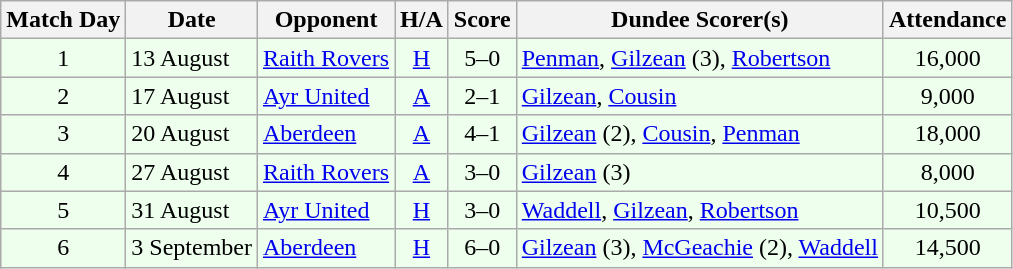<table class="wikitable" style="text-align:center">
<tr>
<th>Match Day</th>
<th>Date</th>
<th>Opponent</th>
<th>H/A</th>
<th>Score</th>
<th>Dundee Scorer(s)</th>
<th>Attendance</th>
</tr>
<tr bgcolor="#EEFFEE">
<td>1</td>
<td align="left">13 August</td>
<td align="left"><a href='#'>Raith Rovers</a></td>
<td><a href='#'>H</a></td>
<td>5–0</td>
<td align="left"><a href='#'>Penman</a>, <a href='#'>Gilzean</a> (3), <a href='#'>Robertson</a></td>
<td>16,000</td>
</tr>
<tr bgcolor="#EEFFEE">
<td>2</td>
<td align="left">17 August</td>
<td align="left"><a href='#'>Ayr United</a></td>
<td><a href='#'>A</a></td>
<td>2–1</td>
<td align="left"><a href='#'>Gilzean</a>, <a href='#'>Cousin</a></td>
<td>9,000</td>
</tr>
<tr bgcolor="#EEFFEE">
<td>3</td>
<td align="left">20 August</td>
<td align="left"><a href='#'>Aberdeen</a></td>
<td><a href='#'>A</a></td>
<td>4–1</td>
<td align="left"><a href='#'>Gilzean</a> (2), <a href='#'>Cousin</a>, <a href='#'>Penman</a></td>
<td>18,000</td>
</tr>
<tr bgcolor="#EEFFEE">
<td>4</td>
<td align="left">27 August</td>
<td align="left"><a href='#'>Raith Rovers</a></td>
<td><a href='#'>A</a></td>
<td>3–0</td>
<td align="left"><a href='#'>Gilzean</a> (3)</td>
<td>8,000</td>
</tr>
<tr bgcolor="#EEFFEE">
<td>5</td>
<td align="left">31 August</td>
<td align="left"><a href='#'>Ayr United</a></td>
<td><a href='#'>H</a></td>
<td>3–0</td>
<td align="left"><a href='#'>Waddell</a>, <a href='#'>Gilzean</a>, <a href='#'>Robertson</a></td>
<td>10,500</td>
</tr>
<tr bgcolor="#EEFFEE">
<td>6</td>
<td align="left">3 September</td>
<td align="left"><a href='#'>Aberdeen</a></td>
<td><a href='#'>H</a></td>
<td>6–0</td>
<td align="left"><a href='#'>Gilzean</a> (3), <a href='#'>McGeachie</a> (2), <a href='#'>Waddell</a></td>
<td>14,500</td>
</tr>
</table>
